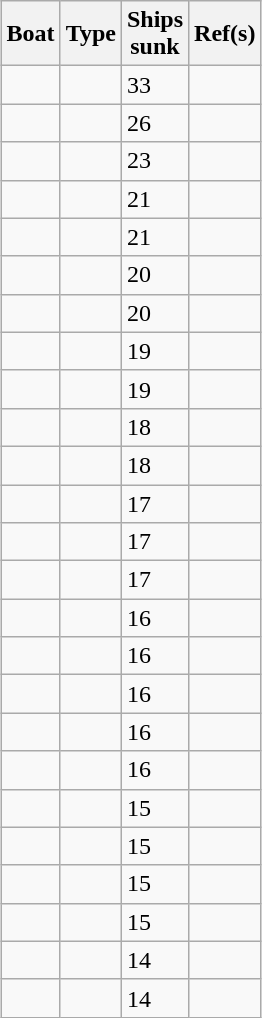<table class="wikitable sortable plainrowheaders" style="float; margin:auto; margin:auto;" summary= "the first column is the name of the boat. The second is the type of submarine. The third is the date the submarine was commissioned. The fourth is the total ships sunk by the submarine.">
<tr>
<th>Boat</th>
<th>Type</th>
<th>Ships<br>sunk</th>
<th>Ref(s)</th>
</tr>
<tr>
<td></td>
<td></td>
<td>33</td>
<td></td>
</tr>
<tr>
<td></td>
<td></td>
<td>26</td>
<td></td>
</tr>
<tr>
<td></td>
<td></td>
<td>23</td>
<td></td>
</tr>
<tr>
<td></td>
<td></td>
<td>21</td>
<td></td>
</tr>
<tr>
<td></td>
<td></td>
<td>21</td>
<td></td>
</tr>
<tr>
<td></td>
<td></td>
<td>20</td>
<td></td>
</tr>
<tr>
<td></td>
<td></td>
<td>20</td>
<td></td>
</tr>
<tr>
<td></td>
<td></td>
<td>19</td>
<td></td>
</tr>
<tr>
<td></td>
<td></td>
<td>19</td>
<td></td>
</tr>
<tr>
<td></td>
<td></td>
<td>18</td>
<td></td>
</tr>
<tr>
<td></td>
<td></td>
<td>18</td>
<td></td>
</tr>
<tr>
<td></td>
<td></td>
<td>17</td>
<td></td>
</tr>
<tr>
<td></td>
<td></td>
<td>17</td>
<td></td>
</tr>
<tr>
<td></td>
<td></td>
<td>17</td>
<td></td>
</tr>
<tr>
<td></td>
<td></td>
<td>16</td>
<td></td>
</tr>
<tr>
<td></td>
<td></td>
<td>16</td>
<td></td>
</tr>
<tr>
<td></td>
<td></td>
<td>16</td>
<td></td>
</tr>
<tr>
<td></td>
<td></td>
<td>16</td>
<td></td>
</tr>
<tr>
<td></td>
<td></td>
<td>16</td>
<td></td>
</tr>
<tr>
<td></td>
<td></td>
<td>15</td>
<td></td>
</tr>
<tr>
<td></td>
<td></td>
<td>15</td>
<td></td>
</tr>
<tr>
<td></td>
<td></td>
<td>15</td>
<td></td>
</tr>
<tr>
<td></td>
<td></td>
<td>15</td>
<td></td>
</tr>
<tr>
<td></td>
<td></td>
<td>14</td>
<td></td>
</tr>
<tr>
<td></td>
<td></td>
<td>14</td>
<td></td>
</tr>
</table>
